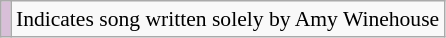<table class="wikitable" style="font-size:90%;">
<tr>
<td style="background-color:#D8BFD8"></td>
<td>Indicates song written solely by Amy Winehouse</td>
</tr>
</table>
